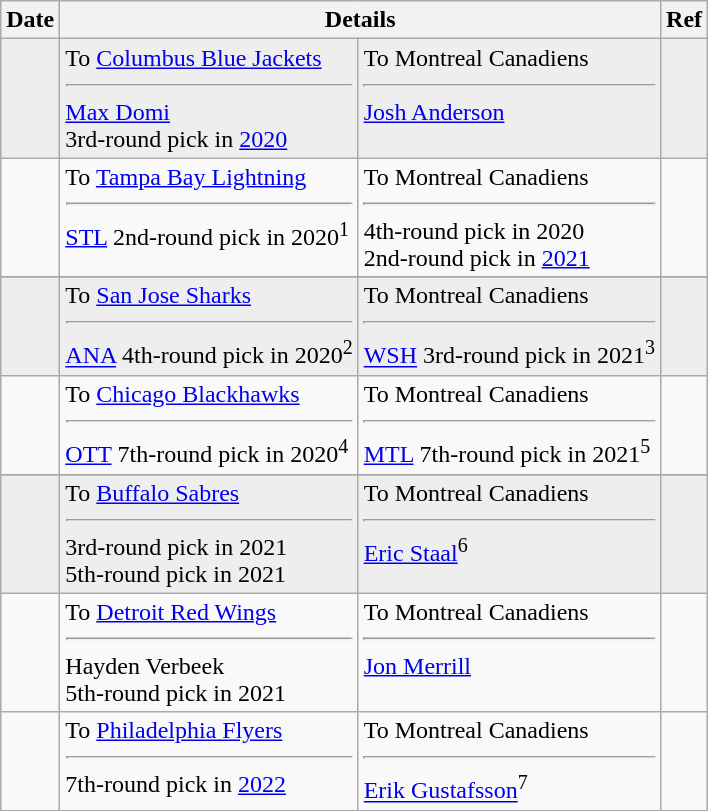<table class="wikitable">
<tr>
<th>Date</th>
<th colspan="2">Details</th>
<th>Ref</th>
</tr>
<tr style="background:#eee;">
<td></td>
<td valign="top">To <a href='#'>Columbus Blue Jackets</a><hr><a href='#'>Max Domi</a><br>3rd-round pick in <a href='#'>2020</a></td>
<td valign="top">To Montreal Canadiens<hr><a href='#'>Josh Anderson</a></td>
<td></td>
</tr>
<tr>
<td></td>
<td valign="top">To <a href='#'>Tampa Bay Lightning</a><hr><a href='#'>STL</a> 2nd-round pick in 2020<sup>1</sup></td>
<td valign="top">To Montreal Canadiens<hr>4th-round pick in 2020<br>2nd-round pick in <a href='#'>2021</a></td>
<td></td>
</tr>
<tr>
</tr>
<tr style="background:#eee;">
<td></td>
<td valign="top">To <a href='#'>San Jose Sharks</a><hr><a href='#'>ANA</a> 4th-round pick in 2020<sup>2</sup></td>
<td valign="top">To Montreal Canadiens<hr><a href='#'>WSH</a> 3rd-round pick in 2021<sup>3</sup></td>
<td></td>
</tr>
<tr>
<td></td>
<td valign="top">To <a href='#'>Chicago Blackhawks</a><hr><a href='#'>OTT</a> 7th-round pick in 2020<sup>4</sup></td>
<td valign="top">To Montreal Canadiens<hr><a href='#'>MTL</a> 7th-round pick in 2021<sup>5</sup></td>
<td></td>
</tr>
<tr>
</tr>
<tr style="background:#eee;">
<td></td>
<td valign="top">To <a href='#'>Buffalo Sabres</a><hr>3rd-round pick in 2021<br>5th-round pick in 2021</td>
<td valign="top">To Montreal Canadiens<hr><a href='#'>Eric Staal</a><sup>6</sup></td>
<td></td>
</tr>
<tr>
<td></td>
<td valign="top">To <a href='#'>Detroit Red Wings</a><hr>Hayden Verbeek<br>5th-round pick in 2021</td>
<td valign="top">To Montreal Canadiens<hr><a href='#'>Jon Merrill</a></td>
<td></td>
</tr>
<tr>
<td></td>
<td valign="top">To <a href='#'>Philadelphia Flyers</a><hr>7th-round pick in <a href='#'>2022</a></td>
<td valign="top">To Montreal Canadiens<hr><a href='#'>Erik Gustafsson</a><sup>7</sup></td>
<td></td>
</tr>
</table>
